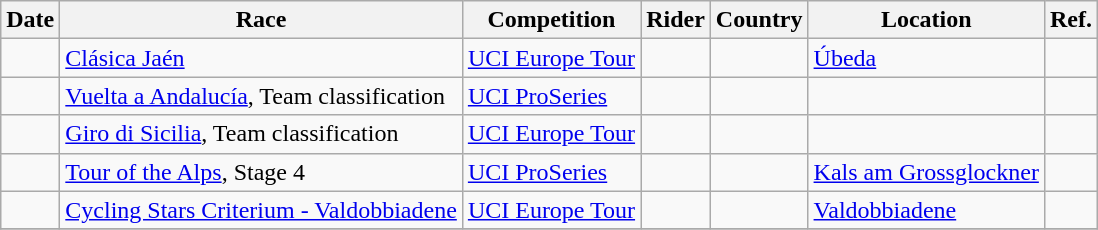<table class="wikitable sortable">
<tr>
<th>Date</th>
<th>Race</th>
<th>Competition</th>
<th>Rider</th>
<th>Country</th>
<th>Location</th>
<th class="unsortable">Ref.</th>
</tr>
<tr>
<td></td>
<td><a href='#'>Clásica Jaén</a></td>
<td><a href='#'>UCI Europe Tour</a></td>
<td></td>
<td></td>
<td><a href='#'>Úbeda</a></td>
<td align="center"></td>
</tr>
<tr>
<td></td>
<td><a href='#'>Vuelta a Andalucía</a>, Team classification</td>
<td><a href='#'>UCI ProSeries</a></td>
<td align="center"></td>
<td></td>
<td></td>
<td align="center"></td>
</tr>
<tr>
<td></td>
<td><a href='#'>Giro di Sicilia</a>, Team classification</td>
<td><a href='#'>UCI Europe Tour</a></td>
<td align="center"></td>
<td></td>
<td></td>
<td align="center"></td>
</tr>
<tr>
<td></td>
<td><a href='#'>Tour of the Alps</a>, Stage 4</td>
<td><a href='#'>UCI ProSeries</a></td>
<td></td>
<td></td>
<td><a href='#'>Kals am Grossglockner</a></td>
<td align="center"></td>
</tr>
<tr>
<td></td>
<td><a href='#'>Cycling Stars Criterium - Valdobbiadene</a></td>
<td><a href='#'>UCI Europe Tour</a></td>
<td></td>
<td></td>
<td><a href='#'>Valdobbiadene</a></td>
<td align="center"></td>
</tr>
<tr>
</tr>
</table>
